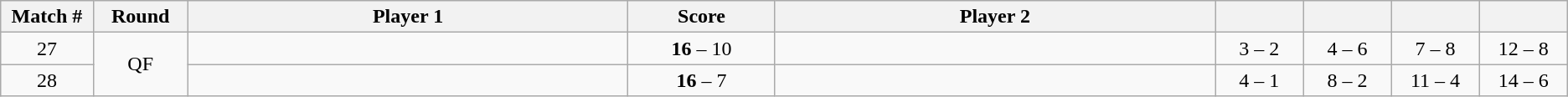<table class="wikitable">
<tr>
<th width="2%">Match #</th>
<th width="2%">Round</th>
<th width="15%">Player 1</th>
<th width="5%">Score</th>
<th width="15%">Player 2</th>
<th width="3%"></th>
<th width="3%"></th>
<th width="3%"></th>
<th width="3%"></th>
</tr>
<tr style=text-align:center;"background:#;">
<td>27</td>
<td rowspan=2>QF</td>
<td></td>
<td><strong>16</strong> – 10</td>
<td></td>
<td>3 – 2</td>
<td>4 – 6</td>
<td>7 – 8</td>
<td>12 – 8</td>
</tr>
<tr style=text-align:center;"background:#;">
<td>28</td>
<td></td>
<td><strong>16</strong> – 7</td>
<td></td>
<td>4 – 1</td>
<td>8 – 2</td>
<td>11 – 4</td>
<td>14 – 6</td>
</tr>
</table>
